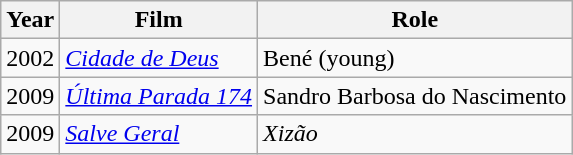<table class="wikitable" style="font-size: 100%;">
<tr>
<th>Year</th>
<th>Film</th>
<th>Role</th>
</tr>
<tr>
<td>2002</td>
<td><em><a href='#'>Cidade de Deus</a></em></td>
<td>Bené (young)</td>
</tr>
<tr>
<td>2009</td>
<td><em><a href='#'>Última Parada 174</a></em></td>
<td>Sandro Barbosa do Nascimento</td>
</tr>
<tr>
<td>2009</td>
<td><em><a href='#'>Salve Geral</a></em></td>
<td><em>Xizão</em></td>
</tr>
</table>
